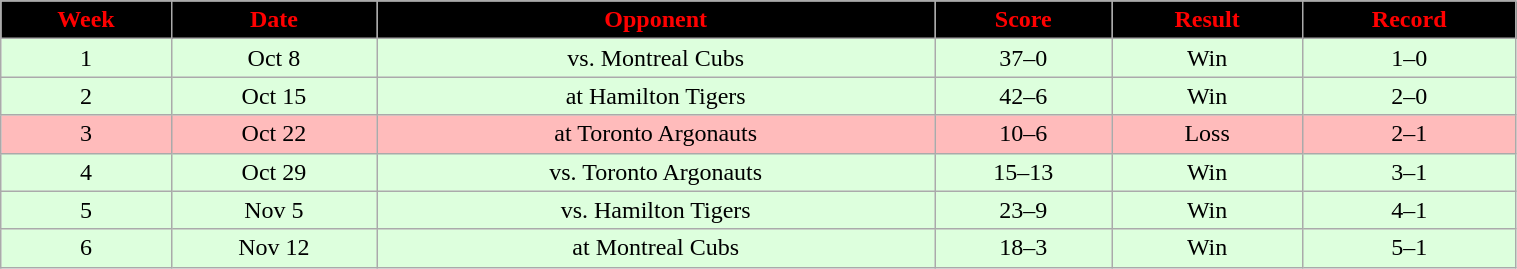<table class="wikitable" width="80%">
<tr align="center"  style="background:black;color:red;">
<td><strong>Week</strong></td>
<td><strong>Date</strong></td>
<td><strong>Opponent</strong></td>
<td><strong>Score</strong></td>
<td><strong>Result</strong></td>
<td><strong>Record</strong></td>
</tr>
<tr align="center" bgcolor="#ddffdd">
<td>1</td>
<td>Oct 8</td>
<td>vs. Montreal Cubs</td>
<td>37–0</td>
<td>Win</td>
<td>1–0</td>
</tr>
<tr align="center" bgcolor="#ddffdd">
<td>2</td>
<td>Oct 15</td>
<td>at Hamilton Tigers</td>
<td>42–6</td>
<td>Win</td>
<td>2–0</td>
</tr>
<tr align="center" bgcolor="#ffbbbb">
<td>3</td>
<td>Oct 22</td>
<td>at Toronto Argonauts</td>
<td>10–6</td>
<td>Loss</td>
<td>2–1</td>
</tr>
<tr align="center" bgcolor="#ddffdd">
<td>4</td>
<td>Oct 29</td>
<td>vs. Toronto Argonauts</td>
<td>15–13</td>
<td>Win</td>
<td>3–1</td>
</tr>
<tr align="center" bgcolor="#ddffdd">
<td>5</td>
<td>Nov 5</td>
<td>vs. Hamilton Tigers</td>
<td>23–9</td>
<td>Win</td>
<td>4–1</td>
</tr>
<tr align="center" bgcolor="#ddffdd">
<td>6</td>
<td>Nov 12</td>
<td>at Montreal Cubs</td>
<td>18–3</td>
<td>Win</td>
<td>5–1</td>
</tr>
</table>
